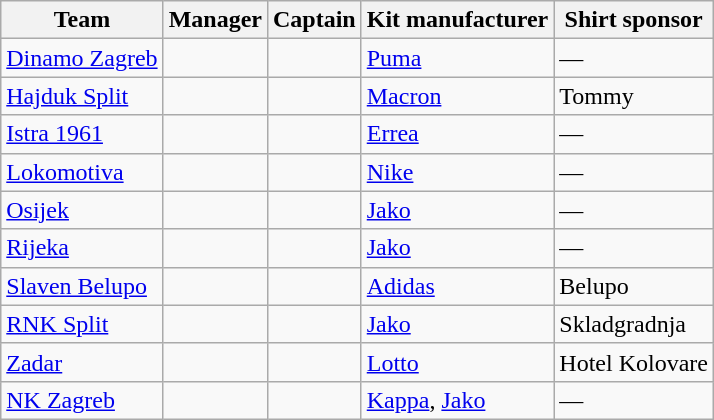<table class="wikitable sortable" style="text-align: left;">
<tr>
<th>Team</th>
<th>Manager</th>
<th>Captain</th>
<th>Kit manufacturer</th>
<th>Shirt sponsor</th>
</tr>
<tr>
<td><a href='#'>Dinamo Zagreb</a></td>
<td> </td>
<td> </td>
<td><a href='#'>Puma</a></td>
<td>—</td>
</tr>
<tr>
<td><a href='#'>Hajduk Split</a></td>
<td> </td>
<td> </td>
<td><a href='#'>Macron</a></td>
<td>Tommy</td>
</tr>
<tr>
<td><a href='#'>Istra 1961</a></td>
<td> </td>
<td> </td>
<td><a href='#'>Errea</a></td>
<td>—</td>
</tr>
<tr>
<td><a href='#'>Lokomotiva</a></td>
<td> </td>
<td> </td>
<td><a href='#'>Nike</a></td>
<td>—</td>
</tr>
<tr>
<td><a href='#'>Osijek</a></td>
<td> </td>
<td> </td>
<td><a href='#'>Jako</a></td>
<td>—</td>
</tr>
<tr>
<td><a href='#'>Rijeka</a></td>
<td> </td>
<td> </td>
<td><a href='#'>Jako</a></td>
<td>—</td>
</tr>
<tr>
<td><a href='#'>Slaven Belupo</a></td>
<td> </td>
<td> </td>
<td><a href='#'>Adidas</a></td>
<td>Belupo</td>
</tr>
<tr>
<td><a href='#'>RNK Split</a></td>
<td> </td>
<td> </td>
<td><a href='#'>Jako</a></td>
<td>Skladgradnja</td>
</tr>
<tr>
<td><a href='#'>Zadar</a></td>
<td> </td>
<td> </td>
<td><a href='#'>Lotto</a></td>
<td>Hotel Kolovare</td>
</tr>
<tr>
<td><a href='#'>NK Zagreb</a></td>
<td> </td>
<td> </td>
<td><a href='#'>Kappa</a>, <a href='#'>Jako</a></td>
<td>—</td>
</tr>
</table>
